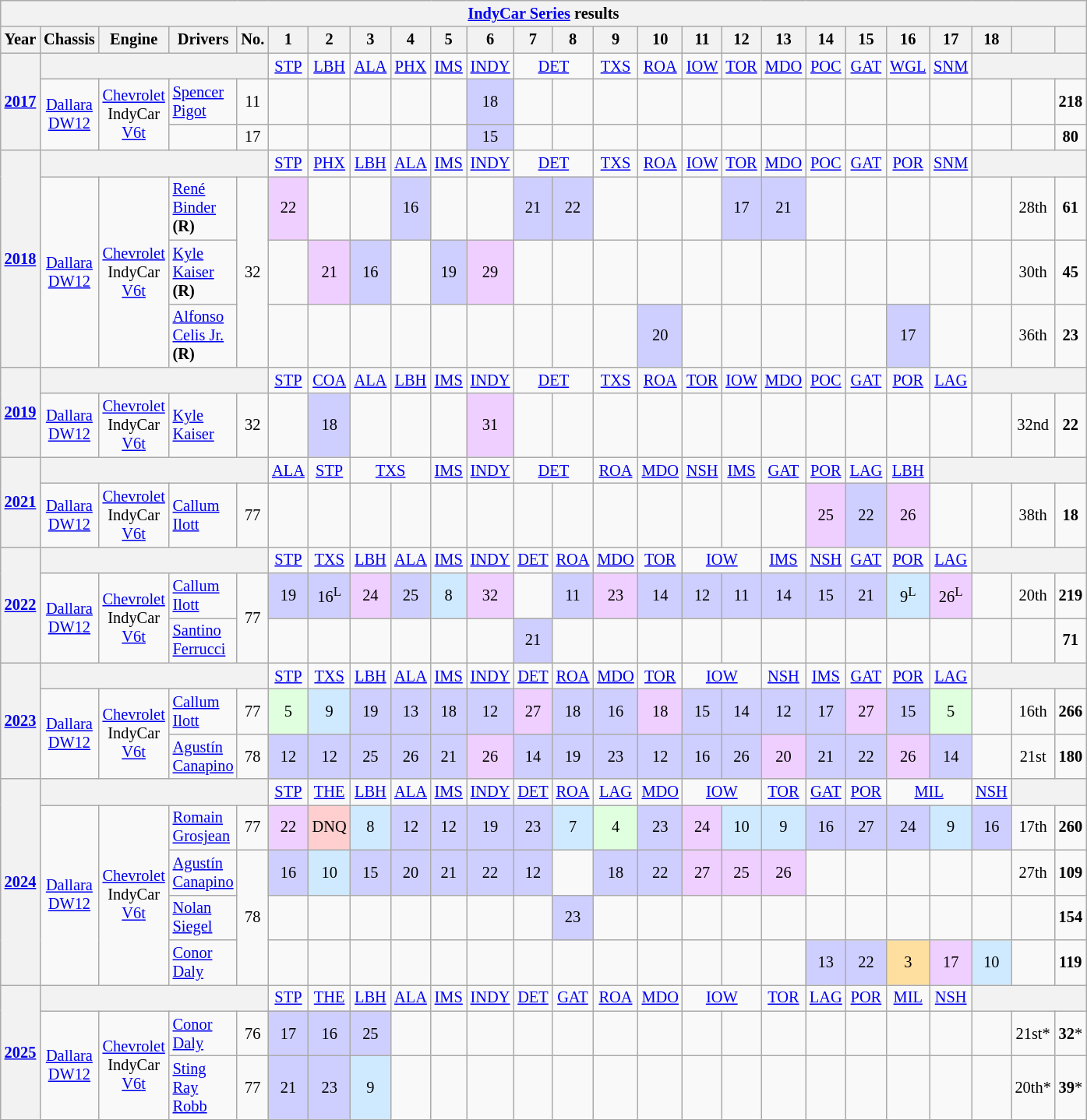<table class="wikitable mw-collapsible mw-collapsed" style="text-align:center; font-size:85%" width=700px>
<tr>
<th colspan="25"><a href='#'>IndyCar Series</a> results</th>
</tr>
<tr>
<th>Year</th>
<th>Chassis</th>
<th>Engine</th>
<th>Drivers</th>
<th>No.</th>
<th>1</th>
<th>2</th>
<th>3</th>
<th>4</th>
<th>5</th>
<th>6</th>
<th>7</th>
<th>8</th>
<th>9</th>
<th>10</th>
<th>11</th>
<th>12</th>
<th>13</th>
<th>14</th>
<th>15</th>
<th>16</th>
<th>17</th>
<th>18</th>
<th></th>
<th></th>
</tr>
<tr>
<th rowspan="3"><a href='#'>2017</a></th>
<th colspan=4></th>
<td><a href='#'>STP</a></td>
<td><a href='#'>LBH</a></td>
<td><a href='#'>ALA</a></td>
<td><a href='#'>PHX</a></td>
<td><a href='#'>IMS</a></td>
<td><a href='#'>INDY</a></td>
<td colspan="2"><a href='#'>DET</a></td>
<td><a href='#'>TXS</a></td>
<td><a href='#'>ROA</a></td>
<td><a href='#'>IOW</a></td>
<td><a href='#'>TOR</a></td>
<td><a href='#'>MDO</a></td>
<td><a href='#'>POC</a></td>
<td><a href='#'>GAT</a></td>
<td><a href='#'>WGL</a></td>
<td><a href='#'>SNM</a></td>
<th colspan=3></th>
</tr>
<tr>
<td rowspan=2><a href='#'>Dallara</a> <a href='#'>DW12</a></td>
<td rowspan=2><a href='#'>Chevrolet</a> IndyCar <a href='#'>V6</a><a href='#'>t</a></td>
<td align=left> <a href='#'>Spencer Pigot</a></td>
<td>11</td>
<td></td>
<td></td>
<td></td>
<td></td>
<td></td>
<td style="background:#CFCFFF;">18</td>
<td></td>
<td></td>
<td></td>
<td></td>
<td></td>
<td></td>
<td></td>
<td></td>
<td></td>
<td></td>
<td></td>
<td></td>
<td></td>
<td><strong>218</strong></td>
</tr>
<tr>
<td align=left></td>
<td>17</td>
<td></td>
<td></td>
<td></td>
<td></td>
<td></td>
<td style="background:#CFCFFF;">15</td>
<td></td>
<td></td>
<td></td>
<td></td>
<td></td>
<td></td>
<td></td>
<td></td>
<td></td>
<td></td>
<td></td>
<td></td>
<td></td>
<td><strong>80</strong></td>
</tr>
<tr>
<th rowspan=4><a href='#'>2018</a></th>
<th colspan=4></th>
<td><a href='#'>STP</a></td>
<td><a href='#'>PHX</a></td>
<td><a href='#'>LBH</a></td>
<td><a href='#'>ALA</a></td>
<td><a href='#'>IMS</a></td>
<td><a href='#'>INDY</a></td>
<td colspan=2><a href='#'>DET</a></td>
<td><a href='#'>TXS</a></td>
<td><a href='#'>ROA</a></td>
<td><a href='#'>IOW</a></td>
<td><a href='#'>TOR</a></td>
<td><a href='#'>MDO</a></td>
<td><a href='#'>POC</a></td>
<td><a href='#'>GAT</a></td>
<td><a href='#'>POR</a></td>
<td><a href='#'>SNM</a></td>
<th colspan="3"></th>
</tr>
<tr>
<td rowspan=3><a href='#'>Dallara</a> <a href='#'>DW12</a></td>
<td rowspan=3><a href='#'>Chevrolet</a> IndyCar <a href='#'>V6</a><a href='#'>t</a></td>
<td align=left> <a href='#'>René Binder</a> <strong>(R)</strong></td>
<td rowspan=3>32</td>
<td style="background:#EFCFFF;">22</td>
<td></td>
<td></td>
<td style="background:#CFCFFF;">16</td>
<td></td>
<td></td>
<td style="background:#CFCFFF;">21</td>
<td style="background:#CFCFFF;">22</td>
<td></td>
<td></td>
<td></td>
<td style="background:#CFCFFF;">17</td>
<td style="background:#CFCFFF;">21</td>
<td></td>
<td></td>
<td></td>
<td></td>
<td></td>
<td>28th</td>
<td><strong>61</strong></td>
</tr>
<tr>
<td align=left> <a href='#'>Kyle Kaiser</a> <strong>(R)</strong></td>
<td></td>
<td style="background:#EFCFFF;">21</td>
<td style="background:#CFCFFF;">16</td>
<td></td>
<td style="background:#CFCFFF;">19</td>
<td style="background:#EFCFFF;">29</td>
<td></td>
<td></td>
<td></td>
<td></td>
<td></td>
<td></td>
<td></td>
<td></td>
<td></td>
<td></td>
<td></td>
<td></td>
<td>30th</td>
<td><strong>45</strong></td>
</tr>
<tr>
<td align=left> <a href='#'>Alfonso Celis Jr.</a> <strong>(R)</strong></td>
<td></td>
<td></td>
<td></td>
<td></td>
<td></td>
<td></td>
<td></td>
<td></td>
<td></td>
<td style="background:#CFCFFF;">20</td>
<td></td>
<td></td>
<td></td>
<td></td>
<td></td>
<td style="background:#CFCFFF;">17</td>
<td></td>
<td></td>
<td>36th</td>
<td><strong>23</strong></td>
</tr>
<tr>
<th rowspan=2><a href='#'>2019</a></th>
<th colspan=4></th>
<td><a href='#'>STP</a></td>
<td><a href='#'>COA</a></td>
<td><a href='#'>ALA</a></td>
<td><a href='#'>LBH</a></td>
<td><a href='#'>IMS</a></td>
<td><a href='#'>INDY</a></td>
<td colspan=2><a href='#'>DET</a></td>
<td><a href='#'>TXS</a></td>
<td><a href='#'>ROA</a></td>
<td><a href='#'>TOR</a></td>
<td><a href='#'>IOW</a></td>
<td><a href='#'>MDO</a></td>
<td><a href='#'>POC</a></td>
<td><a href='#'>GAT</a></td>
<td><a href='#'>POR</a></td>
<td><a href='#'>LAG</a></td>
<th colspan="3"></th>
</tr>
<tr>
<td><a href='#'>Dallara</a> <a href='#'>DW12</a></td>
<td><a href='#'>Chevrolet</a> IndyCar <a href='#'>V6</a><a href='#'>t</a></td>
<td align="left"> <a href='#'>Kyle Kaiser</a> </td>
<td>32</td>
<td></td>
<td style="background:#CFCFFF;">18</td>
<td></td>
<td></td>
<td></td>
<td style="background:#EFCFFF;">31</td>
<td></td>
<td></td>
<td></td>
<td></td>
<td></td>
<td></td>
<td></td>
<td></td>
<td></td>
<td></td>
<td></td>
<td></td>
<td>32nd</td>
<td><strong>22</strong></td>
</tr>
<tr>
<th rowspan="2"><a href='#'>2021</a></th>
<th colspan="4"></th>
<td><a href='#'>ALA</a></td>
<td><a href='#'>STP</a></td>
<td colspan=2><a href='#'>TXS</a></td>
<td><a href='#'>IMS</a></td>
<td><a href='#'>INDY</a></td>
<td colspan=2><a href='#'>DET</a></td>
<td><a href='#'>ROA</a></td>
<td><a href='#'>MDO</a></td>
<td><a href='#'>NSH</a></td>
<td><a href='#'>IMS</a></td>
<td><a href='#'>GAT</a></td>
<td><a href='#'>POR</a></td>
<td><a href='#'>LAG</a></td>
<td><a href='#'>LBH</a></td>
<th colspan="4"></th>
</tr>
<tr>
<td><a href='#'>Dallara</a> <a href='#'>DW12</a></td>
<td><a href='#'>Chevrolet</a> IndyCar <a href='#'>V6</a><a href='#'>t</a></td>
<td align=left> <a href='#'>Callum Ilott</a> </td>
<td>77</td>
<td></td>
<td></td>
<td></td>
<td></td>
<td></td>
<td></td>
<td></td>
<td></td>
<td></td>
<td></td>
<td></td>
<td></td>
<td></td>
<td style="background:#EFCFFF;">25</td>
<td style="background:#CFCFFF;">22</td>
<td style="background:#EFCFFF;">26</td>
<td></td>
<td></td>
<td>38th</td>
<td><strong>18</strong></td>
</tr>
<tr>
<th rowspan="3"><a href='#'>2022</a></th>
<th colspan="4"></th>
<td><a href='#'>STP</a></td>
<td><a href='#'>TXS</a></td>
<td><a href='#'>LBH</a></td>
<td><a href='#'>ALA</a></td>
<td><a href='#'>IMS</a></td>
<td><a href='#'>INDY</a></td>
<td><a href='#'>DET</a></td>
<td><a href='#'>ROA</a></td>
<td><a href='#'>MDO</a></td>
<td><a href='#'>TOR</a></td>
<td colspan=2><a href='#'>IOW</a></td>
<td><a href='#'>IMS</a></td>
<td><a href='#'>NSH</a></td>
<td><a href='#'>GAT</a></td>
<td><a href='#'>POR</a></td>
<td><a href='#'>LAG</a></td>
<th colspan="3"></th>
</tr>
<tr>
<td rowspan="2"><a href='#'>Dallara</a> <a href='#'>DW12</a></td>
<td rowspan="2"><a href='#'>Chevrolet</a> IndyCar <a href='#'>V6</a><a href='#'>t</a></td>
<td align=left> <a href='#'>Callum Ilott</a> </td>
<td rowspan="2">77</td>
<td style="background:#CFCFFF;">19</td>
<td style="background:#CFCFFF;">16<sup>L</sup></td>
<td style="background:#EFCFFF;">24</td>
<td style="background:#CFCFFF;">25</td>
<td style="background:#CFEAFF;">8</td>
<td style="background:#EFCFFF;">32</td>
<td></td>
<td style="background:#CFCFFF;">11</td>
<td style="background:#EFCFFF;">23</td>
<td style="background:#CFCFFF;">14</td>
<td style="background:#CFCFFF;">12</td>
<td style="background:#CFCFFF;">11</td>
<td style="background:#CFCFFF;">14</td>
<td style="background:#CFCFFF;">15</td>
<td style="background:#CFCFFF;">21</td>
<td style="background:#CFEAFF;">9<sup>L</sup></td>
<td style="background:#EFCFFF;">26<sup>L</sup></td>
<td></td>
<td>20th</td>
<td><strong>219</strong></td>
</tr>
<tr>
<td align=left> <a href='#'>Santino Ferrucci</a></td>
<td></td>
<td></td>
<td></td>
<td></td>
<td></td>
<td></td>
<td style="background:#CFCFFF;">21</td>
<td></td>
<td></td>
<td></td>
<td></td>
<td></td>
<td></td>
<td></td>
<td></td>
<td></td>
<td></td>
<td></td>
<td></td>
<td><strong>71</strong></td>
</tr>
<tr>
<th rowspan="3"><a href='#'>2023</a></th>
<th colspan="4"></th>
<td><a href='#'>STP</a></td>
<td><a href='#'>TXS</a></td>
<td><a href='#'>LBH</a></td>
<td><a href='#'>ALA</a></td>
<td><a href='#'>IMS</a></td>
<td><a href='#'>INDY</a></td>
<td><a href='#'>DET</a></td>
<td><a href='#'>ROA</a></td>
<td><a href='#'>MDO</a></td>
<td><a href='#'>TOR</a></td>
<td colspan=2><a href='#'>IOW</a></td>
<td><a href='#'>NSH</a></td>
<td><a href='#'>IMS</a></td>
<td><a href='#'>GAT</a></td>
<td><a href='#'>POR</a></td>
<td><a href='#'>LAG</a></td>
<th colspan="3"></th>
</tr>
<tr>
<td rowspan="2"><a href='#'>Dallara</a> <a href='#'>DW12</a></td>
<td rowspan="2"><a href='#'>Chevrolet</a> IndyCar <a href='#'>V6</a><a href='#'>t</a></td>
<td align="left"> <a href='#'>Callum Ilott</a></td>
<td>77</td>
<td style="background:#DFFFDF;">5</td>
<td style="background:#CFEAFF;">9</td>
<td style="background:#CFCFFF;">19</td>
<td style="background:#CFCFFF;">13</td>
<td style="background:#CFCFFF;">18</td>
<td style="background:#CFCFFF;">12</td>
<td style="background:#EFCFFF;">27</td>
<td style="background:#CFCFFF;">18</td>
<td style="background:#CFCFFF;">16</td>
<td style="background:#EFCFFF;">18</td>
<td style="background:#CFCFFF;">15</td>
<td style="background:#CFCFFF;">14</td>
<td style="background:#CFCFFF;">12</td>
<td style="background:#CFCFFF;">17</td>
<td style="background:#EFCFFF;">27</td>
<td style="background:#CFCFFF;">15</td>
<td style="background:#DFFFDF;">5</td>
<td></td>
<td>16th</td>
<td><strong>266</strong></td>
</tr>
<tr>
<td align="left"> <a href='#'>Agustín Canapino</a> </td>
<td>78</td>
<td style="background:#CFCFFF;">12</td>
<td style="background:#CFCFFF;">12</td>
<td style="background:#CFCFFF;">25</td>
<td style="background:#CFCFFF;">26</td>
<td style="background:#CFCFFF;">21</td>
<td style="background:#EFCFFF;">26</td>
<td style="background:#CFCFFF;">14</td>
<td style="background:#CFCFFF;">19</td>
<td style="background:#CFCFFF;">23</td>
<td style="background:#CFCFFF;">12</td>
<td style="background:#CFCFFF;">16</td>
<td style="background:#CFCFFF;">26</td>
<td style="background:#EFCFFF;">20</td>
<td style="background:#CFCFFF;">21</td>
<td style="background:#CFCFFF;">22</td>
<td style="background:#EFCFFF;">26</td>
<td style="background:#CFCFFF;">14</td>
<td></td>
<td>21st</td>
<td><strong>180</strong></td>
</tr>
<tr>
<th rowspan="5"><a href='#'>2024</a></th>
<th colspan="4"></th>
<td><a href='#'>STP</a></td>
<td><a href='#'>THE</a></td>
<td><a href='#'>LBH</a></td>
<td><a href='#'>ALA</a></td>
<td><a href='#'>IMS</a></td>
<td><a href='#'>INDY</a></td>
<td><a href='#'>DET</a></td>
<td><a href='#'>ROA</a></td>
<td><a href='#'>LAG</a></td>
<td><a href='#'>MDO</a></td>
<td colspan=2><a href='#'>IOW</a></td>
<td><a href='#'>TOR</a></td>
<td><a href='#'>GAT</a></td>
<td><a href='#'>POR</a></td>
<td colspan=2><a href='#'>MIL</a></td>
<td><a href='#'>NSH</a></td>
<th colspan=2></th>
</tr>
<tr>
<td rowspan="4"><a href='#'>Dallara</a> <a href='#'>DW12</a></td>
<td rowspan="4"><a href='#'>Chevrolet</a> IndyCar <a href='#'>V6</a><a href='#'>t</a></td>
<td align="left"> <a href='#'>Romain Grosjean</a></td>
<td>77</td>
<td style="background:#EFCFFF;">22</td>
<td style="background:#FFCFCF;">DNQ</td>
<td style="background:#CFEAFF;">8</td>
<td style="background:#CFCFFF;">12</td>
<td style="background:#CFCFFF;">12</td>
<td style="background:#CFCFFF;">19</td>
<td style="background:#CFCFFF;">23</td>
<td style="background:#CFEAFF;">7</td>
<td style="background:#DFFFDF;">4</td>
<td style="background:#CFCFFF;">23</td>
<td style="background:#EFCFFF;">24</td>
<td style="background:#CFEAFF;">10</td>
<td style="background:#CFEAFF;">9</td>
<td style="background:#CFCFFF;">16</td>
<td style="background:#CFCFFF;">27</td>
<td style="background:#CFCFFF;">24</td>
<td style="background:#CFEAFF;">9</td>
<td style="background:#CFCFFF;">16</td>
<td>17th</td>
<td><strong>260</strong></td>
</tr>
<tr>
<td align="left"> <a href='#'>Agustín Canapino</a></td>
<td rowspan=3>78</td>
<td style="background:#CFCFFF;">16</td>
<td style="background:#CFEAFF;">10</td>
<td style="background:#CFCFFF;">15</td>
<td style="background:#CFCFFF;">20</td>
<td style="background:#CFCFFF;">21</td>
<td style="background:#CFCFFF;">22</td>
<td style="background:#CFCFFF;">12</td>
<td></td>
<td style="background:#CFCFFF;">18</td>
<td style="background:#CFCFFF;">22</td>
<td style="background:#EFCFFF;">27</td>
<td style="background:#EFCFFF;">25</td>
<td style="background:#EFCFFF;">26</td>
<td></td>
<td></td>
<td></td>
<td></td>
<td></td>
<td>27th</td>
<td><strong>109</strong></td>
</tr>
<tr>
<td align="left"> <a href='#'>Nolan Siegel</a> </td>
<td></td>
<td></td>
<td></td>
<td></td>
<td></td>
<td></td>
<td></td>
<td style="background:#CFCFFF;">23</td>
<td></td>
<td></td>
<td></td>
<td></td>
<td></td>
<td></td>
<td></td>
<td></td>
<td></td>
<td></td>
<td></td>
<td><strong>154</strong></td>
</tr>
<tr>
<td align="left"> <a href='#'>Conor Daly</a></td>
<td></td>
<td></td>
<td></td>
<td></td>
<td></td>
<td></td>
<td></td>
<td></td>
<td></td>
<td></td>
<td></td>
<td></td>
<td></td>
<td style="background:#CFCFFF;">13</td>
<td style="background:#CFCFFF;">22</td>
<td style="background:#FFDF9F;">3</td>
<td style="background:#EFCFFF;">17</td>
<td style="background:#CFEAFF;">10</td>
<td></td>
<td><strong>119</strong></td>
</tr>
<tr>
<th rowspan="3"><a href='#'>2025</a></th>
<th colspan="4"></th>
<td><a href='#'>STP</a></td>
<td><a href='#'>THE</a></td>
<td><a href='#'>LBH</a></td>
<td><a href='#'>ALA</a></td>
<td><a href='#'>IMS</a></td>
<td><a href='#'>INDY</a></td>
<td><a href='#'>DET</a></td>
<td><a href='#'>GAT</a></td>
<td><a href='#'>ROA</a></td>
<td><a href='#'>MDO</a></td>
<td colspan=2><a href='#'>IOW</a></td>
<td><a href='#'>TOR</a></td>
<td><a href='#'>LAG</a></td>
<td><a href='#'>POR</a></td>
<td><a href='#'>MIL</a></td>
<td><a href='#'>NSH</a></td>
<th colspan=4></th>
</tr>
<tr>
<td rowspan="2"><a href='#'>Dallara</a> <a href='#'>DW12</a></td>
<td rowspan="2"><a href='#'>Chevrolet</a> IndyCar <a href='#'>V6</a><a href='#'>t</a></td>
<td align="left"> <a href='#'>Conor Daly</a></td>
<td>76</td>
<td style="background:#CFCFFF;">17</td>
<td style="background:#CFCFFF;">16</td>
<td style="background:#CFCFFF;">25</td>
<td></td>
<td></td>
<td></td>
<td></td>
<td></td>
<td></td>
<td></td>
<td></td>
<td></td>
<td></td>
<td></td>
<td></td>
<td></td>
<td></td>
<td></td>
<td>21st*</td>
<td><strong>32</strong>*</td>
</tr>
<tr>
<td align="left"> <a href='#'>Sting Ray Robb</a></td>
<td>77</td>
<td style="background:#CFCFFF;">21</td>
<td style="background:#CFCFFF;">23</td>
<td style="background:#CFEAFF;">9</td>
<td></td>
<td></td>
<td></td>
<td></td>
<td></td>
<td></td>
<td></td>
<td></td>
<td></td>
<td></td>
<td></td>
<td></td>
<td></td>
<td></td>
<td></td>
<td>20th*</td>
<td><strong>39</strong>*</td>
</tr>
<tr>
</tr>
</table>
